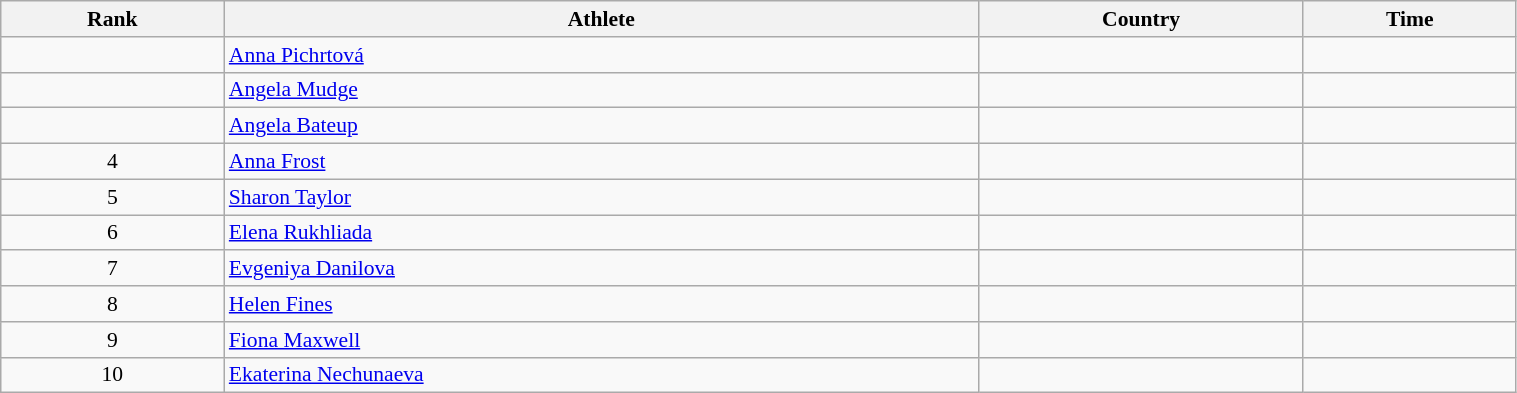<table class="wikitable" width=80% style="font-size:90%; text-align:left;">
<tr>
<th>Rank</th>
<th>Athlete</th>
<th>Country</th>
<th>Time</th>
</tr>
<tr>
<td align="center"></td>
<td><a href='#'>Anna Pichrtová</a></td>
<td></td>
<td></td>
</tr>
<tr>
<td align="center"></td>
<td><a href='#'>Angela Mudge</a></td>
<td></td>
<td></td>
</tr>
<tr>
<td align="center"></td>
<td><a href='#'>Angela Bateup</a></td>
<td></td>
<td></td>
</tr>
<tr>
<td align="center">4</td>
<td><a href='#'>Anna Frost</a></td>
<td></td>
<td></td>
</tr>
<tr>
<td align="center">5</td>
<td><a href='#'>Sharon Taylor</a></td>
<td></td>
<td></td>
</tr>
<tr>
<td align="center">6</td>
<td><a href='#'>Elena Rukhliada</a></td>
<td></td>
<td></td>
</tr>
<tr>
<td align="center">7</td>
<td><a href='#'>Evgeniya Danilova</a></td>
<td></td>
<td></td>
</tr>
<tr>
<td align="center">8</td>
<td><a href='#'>Helen Fines</a></td>
<td></td>
<td></td>
</tr>
<tr>
<td align="center">9</td>
<td><a href='#'>Fiona Maxwell</a></td>
<td></td>
<td></td>
</tr>
<tr>
<td align="center">10</td>
<td><a href='#'>Ekaterina Nechunaeva</a></td>
<td></td>
<td></td>
</tr>
</table>
